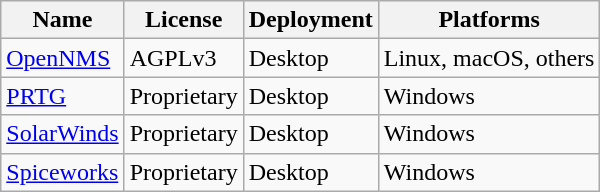<table class="wikitable sortable">
<tr>
<th>Name</th>
<th>License</th>
<th>Deployment</th>
<th>Platforms</th>
</tr>
<tr>
<td><a href='#'>OpenNMS</a></td>
<td>AGPLv3</td>
<td>Desktop</td>
<td>Linux, macOS, others</td>
</tr>
<tr>
<td><a href='#'>PRTG</a></td>
<td>Proprietary</td>
<td>Desktop</td>
<td>Windows</td>
</tr>
<tr>
<td><a href='#'>SolarWinds</a></td>
<td>Proprietary</td>
<td>Desktop</td>
<td>Windows</td>
</tr>
<tr>
<td><a href='#'>Spiceworks</a></td>
<td>Proprietary</td>
<td>Desktop</td>
<td>Windows</td>
</tr>
</table>
